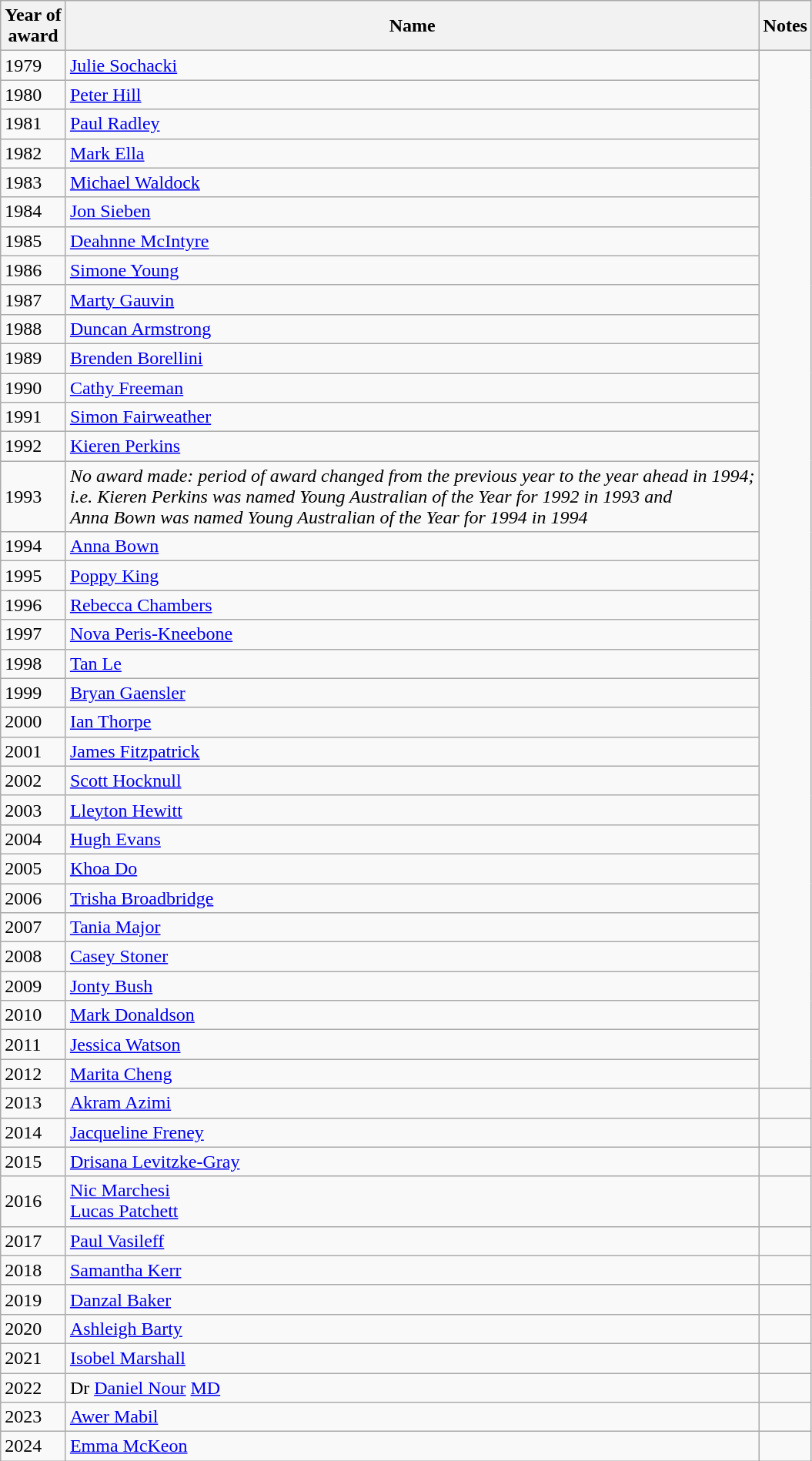<table class=wikitable>
<tr>
<th>Year of<br>award</th>
<th>Name</th>
<th>Notes</th>
</tr>
<tr>
<td>1979</td>
<td><a href='#'>Julie Sochacki</a></td>
<td rowspan=34></td>
</tr>
<tr>
<td>1980</td>
<td><a href='#'>Peter Hill</a></td>
</tr>
<tr>
<td>1981</td>
<td><a href='#'>Paul Radley</a></td>
</tr>
<tr>
<td>1982</td>
<td><a href='#'>Mark Ella</a> </td>
</tr>
<tr>
<td>1983</td>
<td><a href='#'>Michael Waldock</a></td>
</tr>
<tr>
<td>1984</td>
<td><a href='#'>Jon Sieben</a> </td>
</tr>
<tr>
<td>1985</td>
<td><a href='#'>Deahnne McIntyre</a> </td>
</tr>
<tr>
<td>1986</td>
<td><a href='#'>Simone Young</a> </td>
</tr>
<tr>
<td>1987</td>
<td><a href='#'>Marty Gauvin</a></td>
</tr>
<tr>
<td>1988</td>
<td><a href='#'>Duncan Armstrong</a> </td>
</tr>
<tr>
<td>1989</td>
<td><a href='#'>Brenden Borellini</a></td>
</tr>
<tr>
<td>1990</td>
<td><a href='#'>Cathy Freeman</a> </td>
</tr>
<tr>
<td>1991</td>
<td><a href='#'>Simon Fairweather</a> </td>
</tr>
<tr>
<td>1992</td>
<td><a href='#'>Kieren Perkins</a> </td>
</tr>
<tr>
<td>1993</td>
<td><em>No award made: period of award changed from the previous year to the year ahead in 1994;<br>i.e. Kieren Perkins was named Young Australian of the Year for 1992 in 1993 and<br>Anna Bown was named Young Australian of the Year for 1994 in 1994</em></td>
</tr>
<tr>
<td>1994</td>
<td><a href='#'>Anna Bown</a></td>
</tr>
<tr>
<td>1995</td>
<td><a href='#'>Poppy King</a></td>
</tr>
<tr>
<td>1996</td>
<td><a href='#'>Rebecca Chambers</a></td>
</tr>
<tr>
<td>1997</td>
<td><a href='#'>Nova Peris-Kneebone</a> </td>
</tr>
<tr>
<td>1998</td>
<td><a href='#'>Tan Le</a></td>
</tr>
<tr>
<td>1999</td>
<td><a href='#'>Bryan Gaensler</a></td>
</tr>
<tr>
<td>2000</td>
<td><a href='#'>Ian Thorpe</a> </td>
</tr>
<tr>
<td>2001</td>
<td><a href='#'>James Fitzpatrick</a></td>
</tr>
<tr>
<td>2002</td>
<td><a href='#'>Scott Hocknull</a></td>
</tr>
<tr>
<td>2003</td>
<td><a href='#'>Lleyton Hewitt</a> </td>
</tr>
<tr>
<td>2004</td>
<td><a href='#'>Hugh Evans</a></td>
</tr>
<tr>
<td>2005</td>
<td><a href='#'>Khoa Do</a></td>
</tr>
<tr>
<td>2006</td>
<td><a href='#'>Trisha Broadbridge</a></td>
</tr>
<tr>
<td>2007</td>
<td><a href='#'>Tania Major</a></td>
</tr>
<tr>
<td>2008</td>
<td><a href='#'>Casey Stoner</a> </td>
</tr>
<tr>
<td>2009</td>
<td><a href='#'>Jonty Bush</a></td>
</tr>
<tr>
<td>2010</td>
<td><a href='#'>Mark Donaldson</a> </td>
</tr>
<tr>
<td>2011</td>
<td><a href='#'>Jessica Watson</a> </td>
</tr>
<tr>
<td>2012</td>
<td><a href='#'>Marita Cheng</a> </td>
</tr>
<tr>
<td>2013</td>
<td><a href='#'>Akram Azimi</a></td>
<td></td>
</tr>
<tr>
<td>2014</td>
<td><a href='#'>Jacqueline Freney</a> </td>
<td></td>
</tr>
<tr>
<td>2015</td>
<td><a href='#'>Drisana Levitzke-Gray</a></td>
<td></td>
</tr>
<tr>
<td>2016</td>
<td><a href='#'>Nic Marchesi</a>   <br><a href='#'>Lucas Patchett</a>  </td>
<td></td>
</tr>
<tr>
<td>2017</td>
<td><a href='#'>Paul Vasileff</a></td>
<td></td>
</tr>
<tr>
<td>2018</td>
<td><a href='#'>Samantha Kerr</a> </td>
<td></td>
</tr>
<tr>
<td>2019</td>
<td><a href='#'>Danzal Baker</a></td>
<td></td>
</tr>
<tr>
<td>2020</td>
<td><a href='#'>Ashleigh Barty</a></td>
<td></td>
</tr>
<tr>
<td>2021</td>
<td><a href='#'>Isobel Marshall</a></td>
<td></td>
</tr>
<tr>
<td>2022</td>
<td>Dr <a href='#'>Daniel Nour</a> <a href='#'>MD</a></td>
<td></td>
</tr>
<tr>
<td>2023</td>
<td><a href='#'>Awer Mabil</a></td>
<td></td>
</tr>
<tr>
<td>2024</td>
<td><a href='#'>Emma McKeon</a></td>
<td></td>
</tr>
</table>
